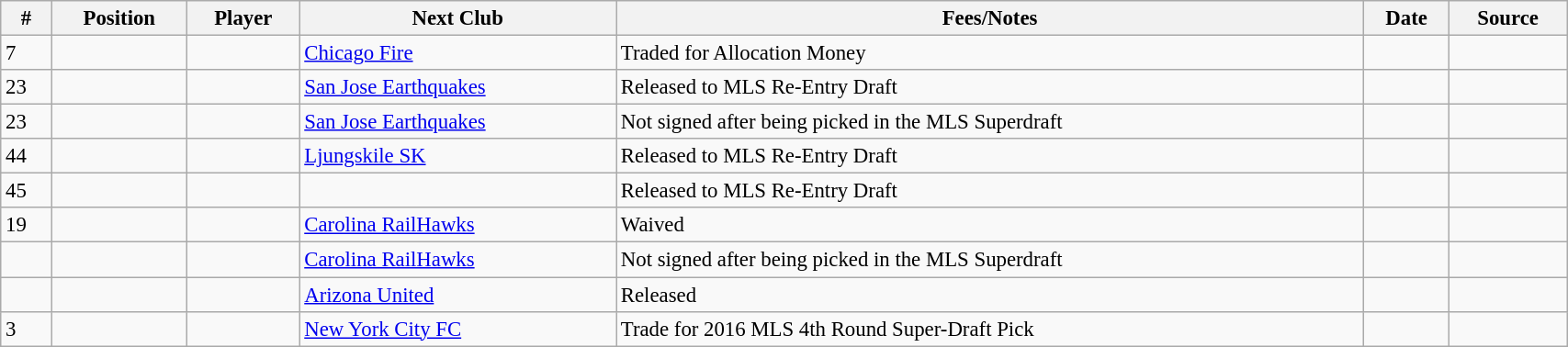<table class="wikitable sortable" style="width:90%; text-align:center; font-size:95%; text-align:left;">
<tr>
<th><strong>#</strong></th>
<th><strong>Position </strong></th>
<th><strong>Player </strong></th>
<th><strong>Next Club</strong></th>
<th><strong>Fees/Notes </strong></th>
<th><strong>Date</strong></th>
<th><strong>Source</strong></th>
</tr>
<tr>
<td>7</td>
<td></td>
<td></td>
<td> <a href='#'>Chicago Fire</a></td>
<td>Traded for Allocation Money</td>
<td></td>
<td></td>
</tr>
<tr>
<td>23</td>
<td></td>
<td></td>
<td> <a href='#'>San Jose Earthquakes</a></td>
<td>Released to MLS Re-Entry Draft</td>
<td></td>
<td></td>
</tr>
<tr>
<td>23</td>
<td></td>
<td></td>
<td> <a href='#'>San Jose Earthquakes</a></td>
<td>Not signed after being picked in the MLS Superdraft</td>
<td></td>
<td></td>
</tr>
<tr>
<td>44</td>
<td></td>
<td></td>
<td> <a href='#'>Ljungskile SK</a></td>
<td>Released to MLS Re-Entry Draft</td>
<td></td>
<td></td>
</tr>
<tr>
<td>45</td>
<td></td>
<td></td>
<td></td>
<td>Released to MLS Re-Entry Draft</td>
<td></td>
<td></td>
</tr>
<tr>
<td>19</td>
<td></td>
<td></td>
<td> <a href='#'>Carolina RailHawks</a></td>
<td>Waived</td>
<td></td>
<td></td>
</tr>
<tr>
<td></td>
<td></td>
<td></td>
<td> <a href='#'>Carolina RailHawks</a></td>
<td>Not signed after being picked in the MLS Superdraft</td>
<td></td>
<td></td>
</tr>
<tr>
<td></td>
<td></td>
<td></td>
<td> <a href='#'>Arizona United</a></td>
<td>Released</td>
<td></td>
<td></td>
</tr>
<tr>
<td>3</td>
<td></td>
<td></td>
<td> <a href='#'>New York City FC</a></td>
<td>Trade for 2016 MLS  4th Round Super-Draft Pick</td>
<td></td>
<td></td>
</tr>
</table>
